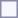<table style="border:1px solid #8888aa; background-color:#f7f8ff; padding:5px; font-size:95%; margin: 0px 12px 12px 0px;">
</table>
